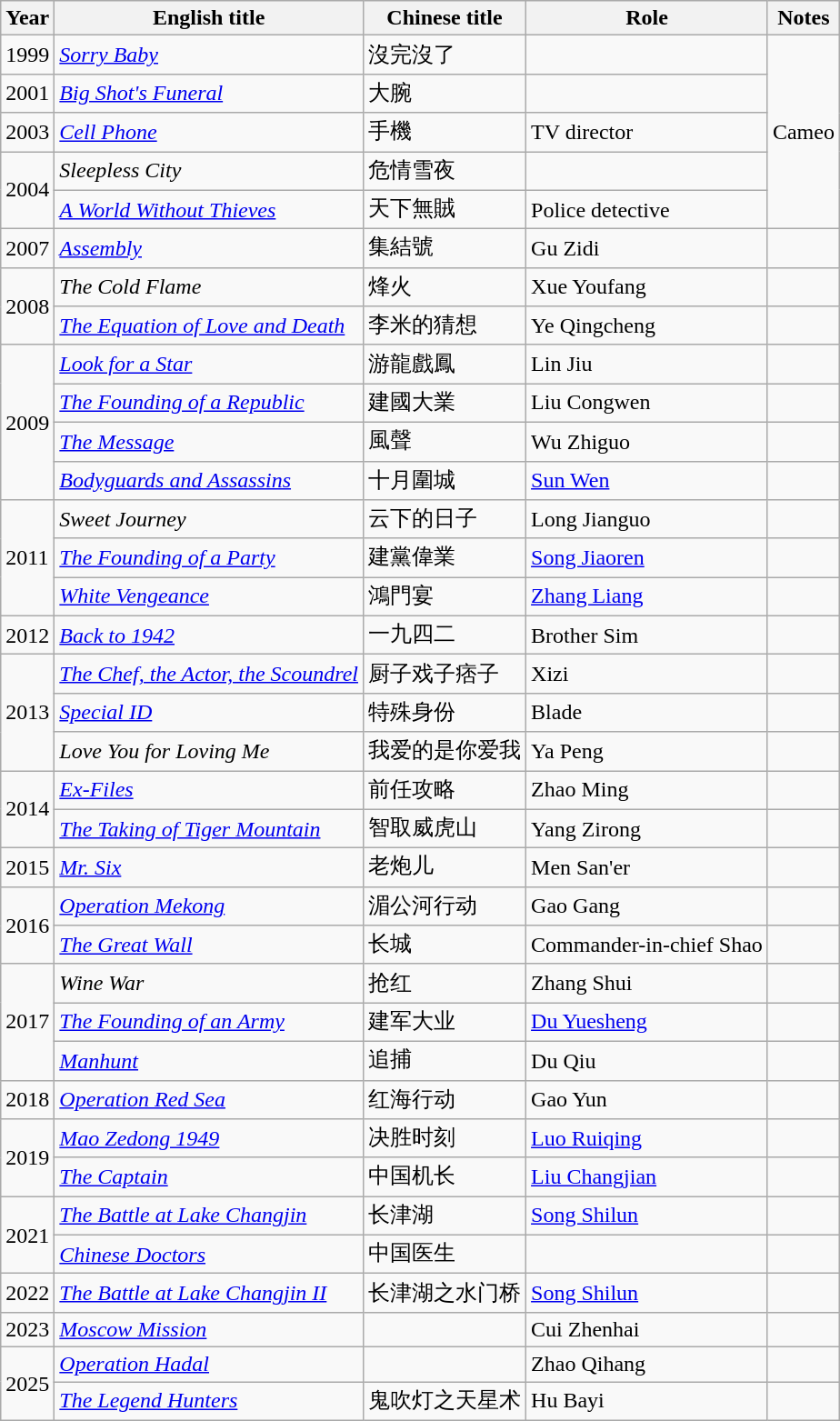<table class="wikitable">
<tr>
<th>Year</th>
<th>English title</th>
<th>Chinese title</th>
<th>Role</th>
<th>Notes</th>
</tr>
<tr>
<td>1999</td>
<td><em><a href='#'>Sorry Baby</a></em></td>
<td>沒完沒了</td>
<td></td>
<td rowspan=5>Cameo</td>
</tr>
<tr>
<td>2001</td>
<td><em><a href='#'>Big Shot's Funeral</a></em></td>
<td>大腕</td>
<td></td>
</tr>
<tr>
<td>2003</td>
<td><em><a href='#'>Cell Phone</a></em></td>
<td>手機</td>
<td>TV director</td>
</tr>
<tr>
<td rowspan=2>2004</td>
<td><em>Sleepless City</em></td>
<td>危情雪夜</td>
<td></td>
</tr>
<tr>
<td><em><a href='#'>A World Without Thieves</a></em></td>
<td>天下無賊</td>
<td>Police detective</td>
</tr>
<tr>
<td>2007</td>
<td><em><a href='#'>Assembly</a></em></td>
<td>集結號</td>
<td>Gu Zidi</td>
<td></td>
</tr>
<tr>
<td rowspan=2>2008</td>
<td><em>The Cold Flame</em></td>
<td>烽火</td>
<td>Xue Youfang</td>
<td></td>
</tr>
<tr>
<td><em><a href='#'>The Equation of Love and Death</a></em></td>
<td>李米的猜想</td>
<td>Ye Qingcheng</td>
<td></td>
</tr>
<tr>
<td rowspan=4>2009</td>
<td><em><a href='#'>Look for a Star</a></em></td>
<td>游龍戲鳳</td>
<td>Lin Jiu</td>
<td></td>
</tr>
<tr>
<td><em><a href='#'>The Founding of a Republic</a></em></td>
<td>建國大業</td>
<td>Liu Congwen</td>
<td></td>
</tr>
<tr>
<td><em><a href='#'>The Message</a></em></td>
<td>風聲</td>
<td>Wu Zhiguo</td>
<td></td>
</tr>
<tr>
<td><em><a href='#'>Bodyguards and Assassins</a></em></td>
<td>十月圍城</td>
<td><a href='#'>Sun Wen</a></td>
<td></td>
</tr>
<tr>
<td rowspan=3>2011</td>
<td><em>Sweet Journey</em></td>
<td>云下的日子</td>
<td>Long Jianguo</td>
<td></td>
</tr>
<tr>
<td><em><a href='#'>The Founding of a Party</a></em></td>
<td>建黨偉業</td>
<td><a href='#'>Song Jiaoren</a></td>
<td></td>
</tr>
<tr>
<td><em><a href='#'>White Vengeance</a></em></td>
<td>鴻門宴</td>
<td><a href='#'>Zhang Liang</a></td>
<td></td>
</tr>
<tr>
<td rowspan=1>2012</td>
<td><em><a href='#'>Back to 1942</a></em></td>
<td>一九四二</td>
<td>Brother Sim</td>
<td></td>
</tr>
<tr>
<td rowspan=3>2013</td>
<td><em><a href='#'>The Chef, the Actor, the Scoundrel</a></em></td>
<td>厨子戏子痞子</td>
<td>Xizi</td>
<td></td>
</tr>
<tr>
<td><em><a href='#'>Special ID</a></em></td>
<td>特殊身份</td>
<td>Blade</td>
<td></td>
</tr>
<tr>
<td><em>Love You for Loving Me</em></td>
<td>我爱的是你爱我</td>
<td>Ya Peng</td>
<td></td>
</tr>
<tr>
<td rowspan=2>2014</td>
<td><em><a href='#'>Ex-Files</a></em></td>
<td>前任攻略</td>
<td>Zhao Ming</td>
<td></td>
</tr>
<tr>
<td><em><a href='#'>The Taking of Tiger Mountain</a></em></td>
<td>智取威虎山</td>
<td>Yang Zirong</td>
<td></td>
</tr>
<tr>
<td>2015</td>
<td><em><a href='#'>Mr. Six</a></em></td>
<td>老炮儿</td>
<td>Men San'er</td>
<td></td>
</tr>
<tr>
<td rowspan=2>2016</td>
<td><em><a href='#'>Operation Mekong</a></em></td>
<td>湄公河行动</td>
<td>Gao Gang</td>
<td></td>
</tr>
<tr>
<td><em><a href='#'>The Great Wall</a></em></td>
<td>长城</td>
<td>Commander-in-chief Shao</td>
<td></td>
</tr>
<tr>
<td rowspan=3>2017</td>
<td><em>Wine War</em></td>
<td>抢红</td>
<td>Zhang Shui</td>
<td></td>
</tr>
<tr>
<td><em><a href='#'>The Founding of an Army</a></em></td>
<td>建军大业</td>
<td><a href='#'>Du Yuesheng</a></td>
<td></td>
</tr>
<tr>
<td><em><a href='#'>Manhunt</a></em></td>
<td>追捕</td>
<td>Du Qiu</td>
<td></td>
</tr>
<tr>
<td>2018</td>
<td><em><a href='#'>Operation Red Sea</a></em></td>
<td>红海行动</td>
<td>Gao Yun</td>
<td></td>
</tr>
<tr>
<td rowspan=2>2019</td>
<td><em><a href='#'>Mao Zedong 1949</a></em></td>
<td>决胜时刻</td>
<td><a href='#'>Luo Ruiqing</a></td>
<td></td>
</tr>
<tr>
<td><em><a href='#'>The Captain</a></em></td>
<td>中国机长</td>
<td><a href='#'>Liu Changjian</a></td>
<td></td>
</tr>
<tr>
<td rowspan=2>2021</td>
<td><em><a href='#'>The Battle at Lake Changjin</a></em></td>
<td>长津湖</td>
<td><a href='#'>Song Shilun</a></td>
<td></td>
</tr>
<tr>
<td><em><a href='#'>Chinese Doctors</a></em></td>
<td>中国医生</td>
<td></td>
<td></td>
</tr>
<tr>
<td>2022</td>
<td><em><a href='#'>The Battle at Lake Changjin II</a></em></td>
<td>长津湖之水门桥</td>
<td><a href='#'>Song Shilun</a></td>
<td></td>
</tr>
<tr>
<td>2023</td>
<td><em><a href='#'>Moscow Mission</a></em></td>
<td></td>
<td>Cui Zhenhai</td>
<td></td>
</tr>
<tr>
<td rowspan=2>2025</td>
<td><em><a href='#'>Operation Hadal</a></em></td>
<td></td>
<td>Zhao Qihang</td>
<td></td>
</tr>
<tr>
<td><em><a href='#'>The Legend Hunters</a></em></td>
<td>鬼吹灯之天星术</td>
<td>Hu Bayi</td>
<td></td>
</tr>
</table>
